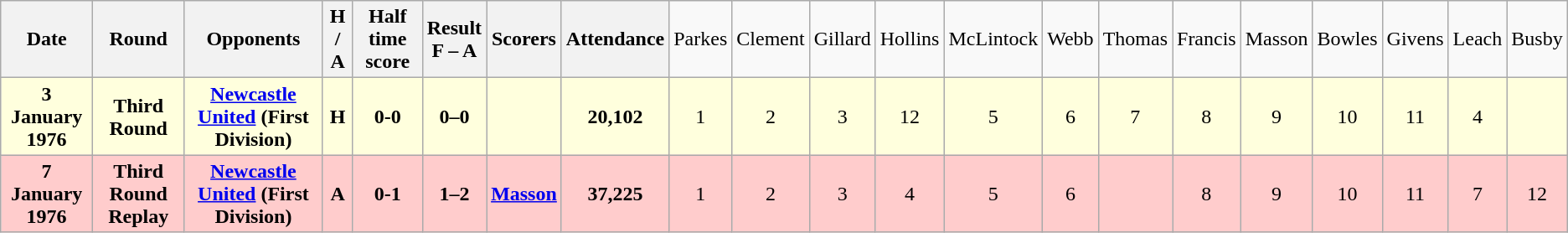<table class="wikitable" style="text-align:center">
<tr>
<th><strong>Date</strong></th>
<th><strong>Round</strong></th>
<th><strong>Opponents</strong></th>
<th><strong>H / A</strong></th>
<th><strong>Half time score</strong></th>
<th><strong>Result</strong><br><strong>F – A</strong></th>
<th><strong>Scorers</strong></th>
<th><strong>Attendance</strong></th>
<td>Parkes</td>
<td>Clement</td>
<td>Gillard</td>
<td>Hollins</td>
<td>McLintock</td>
<td>Webb</td>
<td>Thomas</td>
<td>Francis</td>
<td>Masson</td>
<td>Bowles</td>
<td>Givens</td>
<td>Leach</td>
<td>Busby</td>
</tr>
<tr bgcolor="#ffffdd">
<td><strong>3 January 1976</strong></td>
<td><strong>Third Round</strong></td>
<td><strong><a href='#'>Newcastle United</a> (First Division)</strong></td>
<td><strong>H</strong></td>
<td><strong>0-0</strong></td>
<td><strong>0–0</strong></td>
<td></td>
<td><strong>20,102</strong></td>
<td>1</td>
<td>2</td>
<td>3</td>
<td>12</td>
<td>5</td>
<td>6</td>
<td>7</td>
<td>8</td>
<td>9</td>
<td>10</td>
<td>11</td>
<td>4</td>
<td></td>
</tr>
<tr bgcolor="ffcccc">
<td><strong>7 January 1976</strong></td>
<td><strong>Third Round Replay</strong></td>
<td><strong><a href='#'>Newcastle United</a> (First Division)</strong></td>
<td><strong>A</strong></td>
<td><strong>0-1</strong></td>
<td><strong>1–2</strong></td>
<td><a href='#'><strong>Masson</strong></a></td>
<td><strong>37,225</strong></td>
<td>1</td>
<td>2</td>
<td>3</td>
<td>4</td>
<td>5</td>
<td>6</td>
<td></td>
<td>8</td>
<td>9</td>
<td>10</td>
<td>11</td>
<td>7</td>
<td>12</td>
</tr>
</table>
